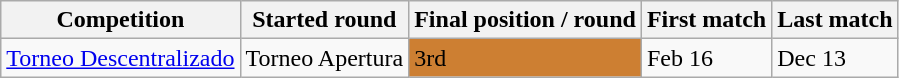<table class="wikitable">
<tr>
<th>Competition</th>
<th><strong>Started round</strong></th>
<th><strong>Final position / round</strong></th>
<th><strong>First match</strong></th>
<th><strong>Last match</strong></th>
</tr>
<tr>
<td><a href='#'>Torneo Descentralizado</a></td>
<td>Torneo Apertura</td>
<td bgcolor=#CD7F32>3rd</td>
<td>Feb 16</td>
<td>Dec 13</td>
</tr>
</table>
